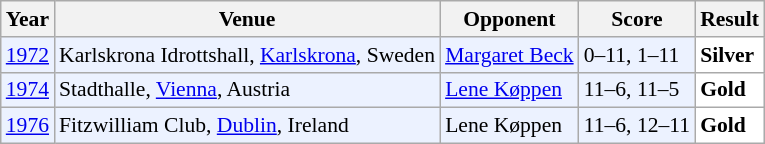<table class="sortable wikitable" style="font-size: 90%;">
<tr>
<th>Year</th>
<th>Venue</th>
<th>Opponent</th>
<th>Score</th>
<th>Result</th>
</tr>
<tr style="background:#ECF2FF">
<td align="center"><a href='#'>1972</a></td>
<td align="left">Karlskrona Idrottshall, <a href='#'>Karlskrona</a>, Sweden</td>
<td align="left"> <a href='#'>Margaret Beck</a></td>
<td align="left">0–11, 1–11</td>
<td style="text-align:left; background:white"> <strong>Silver</strong></td>
</tr>
<tr style="background:#ECF2FF">
<td align="center"><a href='#'>1974</a></td>
<td align="left">Stadthalle, <a href='#'>Vienna</a>, Austria</td>
<td align="left"> <a href='#'>Lene Køppen</a></td>
<td align="left">11–6, 11–5</td>
<td style="text-align:left; background:white"> <strong>Gold</strong></td>
</tr>
<tr style="background:#ECF2FF">
<td align="center"><a href='#'>1976</a></td>
<td align="left">Fitzwilliam Club, <a href='#'>Dublin</a>, Ireland</td>
<td align="left"> Lene Køppen</td>
<td align="left">11–6, 12–11</td>
<td style="text-align:left; background:white"> <strong>Gold</strong></td>
</tr>
</table>
